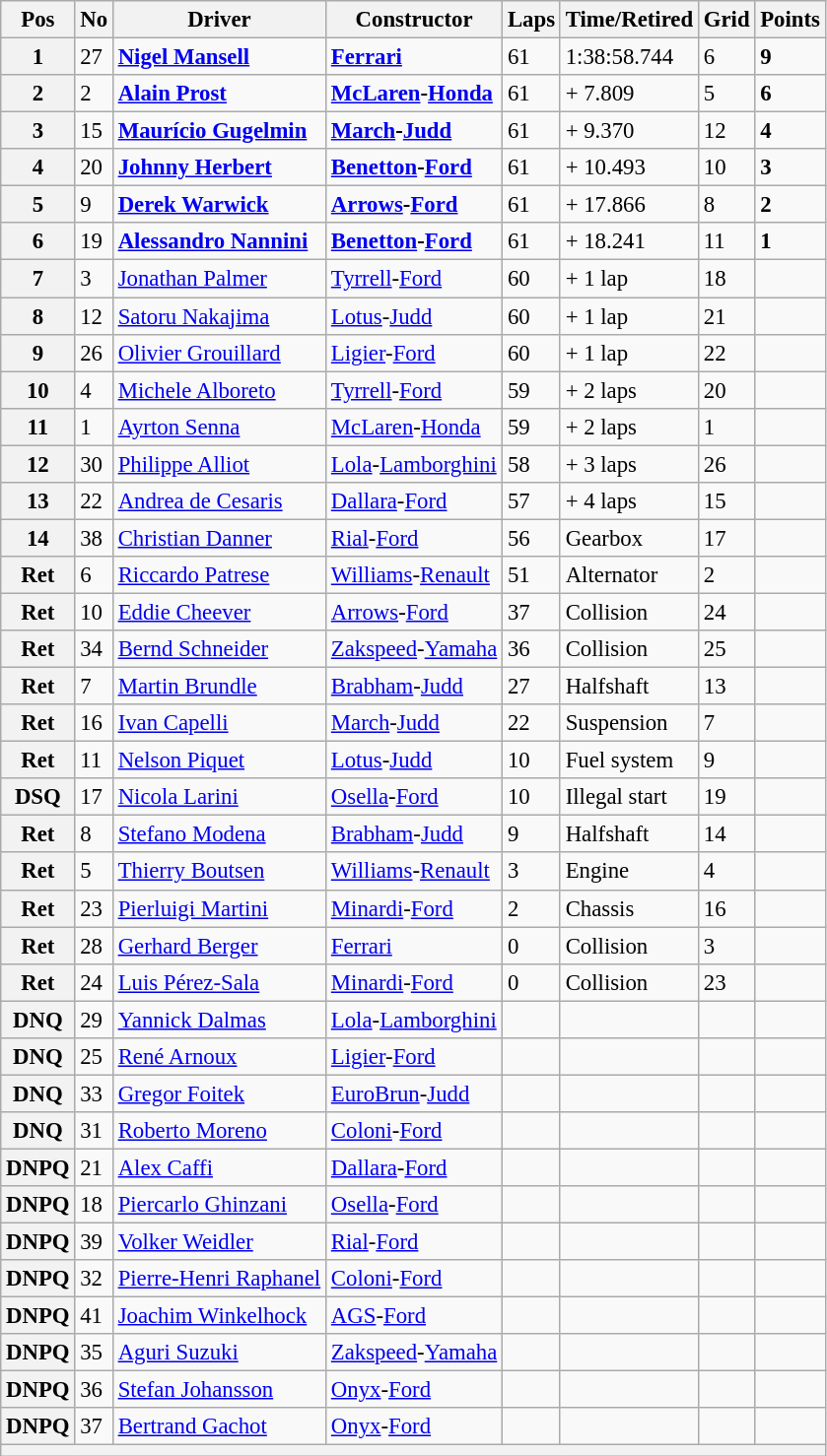<table class="wikitable" style="font-size: 95%;">
<tr>
<th>Pos</th>
<th>No</th>
<th>Driver</th>
<th>Constructor</th>
<th>Laps</th>
<th>Time/Retired</th>
<th>Grid</th>
<th>Points</th>
</tr>
<tr>
<th>1</th>
<td>27</td>
<td> <strong><a href='#'>Nigel Mansell</a></strong></td>
<td><strong><a href='#'>Ferrari</a></strong></td>
<td>61</td>
<td>1:38:58.744</td>
<td>6</td>
<td><strong>9</strong></td>
</tr>
<tr>
<th>2</th>
<td>2</td>
<td> <strong><a href='#'>Alain Prost</a></strong></td>
<td><strong><a href='#'>McLaren</a>-<a href='#'>Honda</a></strong></td>
<td>61</td>
<td>+ 7.809</td>
<td>5</td>
<td><strong>6</strong></td>
</tr>
<tr>
<th>3</th>
<td>15</td>
<td> <strong><a href='#'>Maurício Gugelmin</a></strong></td>
<td><strong><a href='#'>March</a>-<a href='#'>Judd</a></strong></td>
<td>61</td>
<td>+ 9.370</td>
<td>12</td>
<td><strong>4</strong></td>
</tr>
<tr>
<th>4</th>
<td>20</td>
<td> <strong><a href='#'>Johnny Herbert</a></strong></td>
<td><strong><a href='#'>Benetton</a>-<a href='#'>Ford</a></strong></td>
<td>61</td>
<td>+ 10.493</td>
<td>10</td>
<td><strong>3</strong></td>
</tr>
<tr>
<th>5</th>
<td>9</td>
<td> <strong><a href='#'>Derek Warwick</a></strong></td>
<td><strong><a href='#'>Arrows</a>-<a href='#'>Ford</a></strong></td>
<td>61</td>
<td>+ 17.866</td>
<td>8</td>
<td><strong>2</strong></td>
</tr>
<tr>
<th>6</th>
<td>19</td>
<td> <strong><a href='#'>Alessandro Nannini</a></strong></td>
<td><strong><a href='#'>Benetton</a>-<a href='#'>Ford</a></strong></td>
<td>61</td>
<td>+ 18.241</td>
<td>11</td>
<td><strong>1</strong></td>
</tr>
<tr>
<th>7</th>
<td>3</td>
<td> <a href='#'>Jonathan Palmer</a></td>
<td><a href='#'>Tyrrell</a>-<a href='#'>Ford</a></td>
<td>60</td>
<td>+ 1 lap</td>
<td>18</td>
<td></td>
</tr>
<tr>
<th>8</th>
<td>12</td>
<td> <a href='#'>Satoru Nakajima</a></td>
<td><a href='#'>Lotus</a>-<a href='#'>Judd</a></td>
<td>60</td>
<td>+ 1 lap</td>
<td>21</td>
<td></td>
</tr>
<tr>
<th>9</th>
<td>26</td>
<td> <a href='#'>Olivier Grouillard</a></td>
<td><a href='#'>Ligier</a>-<a href='#'>Ford</a></td>
<td>60</td>
<td>+ 1 lap</td>
<td>22</td>
<td></td>
</tr>
<tr>
<th>10</th>
<td>4</td>
<td> <a href='#'>Michele Alboreto</a></td>
<td><a href='#'>Tyrrell</a>-<a href='#'>Ford</a></td>
<td>59</td>
<td>+ 2 laps</td>
<td>20</td>
<td></td>
</tr>
<tr>
<th>11</th>
<td>1</td>
<td> <a href='#'>Ayrton Senna</a></td>
<td><a href='#'>McLaren</a>-<a href='#'>Honda</a></td>
<td>59</td>
<td>+ 2 laps</td>
<td>1</td>
<td></td>
</tr>
<tr>
<th>12</th>
<td>30</td>
<td> <a href='#'>Philippe Alliot</a></td>
<td><a href='#'>Lola</a>-<a href='#'>Lamborghini</a></td>
<td>58</td>
<td>+ 3 laps</td>
<td>26</td>
<td></td>
</tr>
<tr>
<th>13</th>
<td>22</td>
<td> <a href='#'>Andrea de Cesaris</a></td>
<td><a href='#'>Dallara</a>-<a href='#'>Ford</a></td>
<td>57</td>
<td>+ 4 laps</td>
<td>15</td>
<td></td>
</tr>
<tr>
<th>14</th>
<td>38</td>
<td> <a href='#'>Christian Danner</a></td>
<td><a href='#'>Rial</a>-<a href='#'>Ford</a></td>
<td>56</td>
<td>Gearbox</td>
<td>17</td>
<td></td>
</tr>
<tr>
<th>Ret</th>
<td>6</td>
<td> <a href='#'>Riccardo Patrese</a></td>
<td><a href='#'>Williams</a>-<a href='#'>Renault</a></td>
<td>51</td>
<td>Alternator</td>
<td>2</td>
<td></td>
</tr>
<tr>
<th>Ret</th>
<td>10</td>
<td> <a href='#'>Eddie Cheever</a></td>
<td><a href='#'>Arrows</a>-<a href='#'>Ford</a></td>
<td>37</td>
<td>Collision</td>
<td>24</td>
<td></td>
</tr>
<tr>
<th>Ret</th>
<td>34</td>
<td> <a href='#'>Bernd Schneider</a></td>
<td><a href='#'>Zakspeed</a>-<a href='#'>Yamaha</a></td>
<td>36</td>
<td>Collision</td>
<td>25</td>
<td></td>
</tr>
<tr>
<th>Ret</th>
<td>7</td>
<td> <a href='#'>Martin Brundle</a></td>
<td><a href='#'>Brabham</a>-<a href='#'>Judd</a></td>
<td>27</td>
<td>Halfshaft</td>
<td>13</td>
<td></td>
</tr>
<tr>
<th>Ret</th>
<td>16</td>
<td> <a href='#'>Ivan Capelli</a></td>
<td><a href='#'>March</a>-<a href='#'>Judd</a></td>
<td>22</td>
<td>Suspension</td>
<td>7</td>
<td></td>
</tr>
<tr>
<th>Ret</th>
<td>11</td>
<td> <a href='#'>Nelson Piquet</a></td>
<td><a href='#'>Lotus</a>-<a href='#'>Judd</a></td>
<td>10</td>
<td>Fuel system</td>
<td>9</td>
<td></td>
</tr>
<tr>
<th>DSQ</th>
<td>17</td>
<td> <a href='#'>Nicola Larini</a></td>
<td><a href='#'>Osella</a>-<a href='#'>Ford</a></td>
<td>10</td>
<td>Illegal start</td>
<td>19</td>
<td></td>
</tr>
<tr>
<th>Ret</th>
<td>8</td>
<td> <a href='#'>Stefano Modena</a></td>
<td><a href='#'>Brabham</a>-<a href='#'>Judd</a></td>
<td>9</td>
<td>Halfshaft</td>
<td>14</td>
<td></td>
</tr>
<tr>
<th>Ret</th>
<td>5</td>
<td> <a href='#'>Thierry Boutsen</a></td>
<td><a href='#'>Williams</a>-<a href='#'>Renault</a></td>
<td>3</td>
<td>Engine</td>
<td>4</td>
<td></td>
</tr>
<tr>
<th>Ret</th>
<td>23</td>
<td> <a href='#'>Pierluigi Martini</a></td>
<td><a href='#'>Minardi</a>-<a href='#'>Ford</a></td>
<td>2</td>
<td>Chassis</td>
<td>16</td>
<td></td>
</tr>
<tr>
<th>Ret</th>
<td>28</td>
<td> <a href='#'>Gerhard Berger</a></td>
<td><a href='#'>Ferrari</a></td>
<td>0</td>
<td>Collision</td>
<td>3</td>
<td></td>
</tr>
<tr>
<th>Ret</th>
<td>24</td>
<td> <a href='#'>Luis Pérez-Sala</a></td>
<td><a href='#'>Minardi</a>-<a href='#'>Ford</a></td>
<td>0</td>
<td>Collision</td>
<td>23</td>
<td></td>
</tr>
<tr>
<th>DNQ</th>
<td>29</td>
<td> <a href='#'>Yannick Dalmas</a></td>
<td><a href='#'>Lola</a>-<a href='#'>Lamborghini</a></td>
<td></td>
<td></td>
<td></td>
<td></td>
</tr>
<tr>
<th>DNQ</th>
<td>25</td>
<td> <a href='#'>René Arnoux</a></td>
<td><a href='#'>Ligier</a>-<a href='#'>Ford</a></td>
<td></td>
<td></td>
<td></td>
<td></td>
</tr>
<tr>
<th>DNQ</th>
<td>33</td>
<td> <a href='#'>Gregor Foitek</a></td>
<td><a href='#'>EuroBrun</a>-<a href='#'>Judd</a></td>
<td></td>
<td></td>
<td></td>
<td></td>
</tr>
<tr>
<th>DNQ</th>
<td>31</td>
<td> <a href='#'>Roberto Moreno</a></td>
<td><a href='#'>Coloni</a>-<a href='#'>Ford</a></td>
<td></td>
<td></td>
<td></td>
<td></td>
</tr>
<tr>
<th>DNPQ</th>
<td>21</td>
<td> <a href='#'>Alex Caffi</a></td>
<td><a href='#'>Dallara</a>-<a href='#'>Ford</a></td>
<td></td>
<td></td>
<td></td>
<td></td>
</tr>
<tr>
<th>DNPQ</th>
<td>18</td>
<td> <a href='#'>Piercarlo Ghinzani</a></td>
<td><a href='#'>Osella</a>-<a href='#'>Ford</a></td>
<td></td>
<td></td>
<td></td>
<td></td>
</tr>
<tr>
<th>DNPQ</th>
<td>39</td>
<td> <a href='#'>Volker Weidler</a></td>
<td><a href='#'>Rial</a>-<a href='#'>Ford</a></td>
<td></td>
<td></td>
<td></td>
<td></td>
</tr>
<tr>
<th>DNPQ</th>
<td>32</td>
<td> <a href='#'>Pierre-Henri Raphanel</a></td>
<td><a href='#'>Coloni</a>-<a href='#'>Ford</a></td>
<td></td>
<td></td>
<td></td>
<td></td>
</tr>
<tr>
<th>DNPQ</th>
<td>41</td>
<td> <a href='#'>Joachim Winkelhock</a></td>
<td><a href='#'>AGS</a>-<a href='#'>Ford</a></td>
<td></td>
<td></td>
<td></td>
<td></td>
</tr>
<tr>
<th>DNPQ</th>
<td>35</td>
<td> <a href='#'>Aguri Suzuki</a></td>
<td><a href='#'>Zakspeed</a>-<a href='#'>Yamaha</a></td>
<td></td>
<td></td>
<td></td>
<td></td>
</tr>
<tr>
<th>DNPQ</th>
<td>36</td>
<td> <a href='#'>Stefan Johansson</a></td>
<td><a href='#'>Onyx</a>-<a href='#'>Ford</a></td>
<td></td>
<td></td>
<td></td>
<td></td>
</tr>
<tr>
<th>DNPQ</th>
<td>37</td>
<td> <a href='#'>Bertrand Gachot</a></td>
<td><a href='#'>Onyx</a>-<a href='#'>Ford</a></td>
<td></td>
<td></td>
<td></td>
<td></td>
</tr>
<tr>
<th colspan="8"></th>
</tr>
</table>
